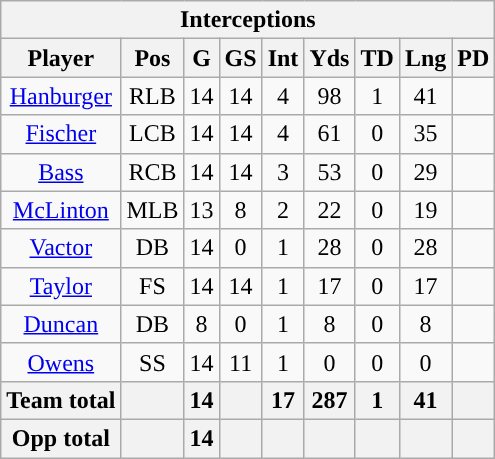<table class="wikitable" style="text-align:center">
<tr>
<th colspan="9">Interceptions</th>
</tr>
<tr>
<th>Player</th>
<th>Pos</th>
<th>G</th>
<th>GS</th>
<th>Int</th>
<th>Yds</th>
<th>TD</th>
<th>Lng</th>
<th>PD</th>
</tr>
<tr>
<td><a href='#'>Hanburger</a></td>
<td>RLB</td>
<td>14</td>
<td>14</td>
<td>4</td>
<td>98</td>
<td>1</td>
<td>41</td>
<td></td>
</tr>
<tr>
<td><a href='#'>Fischer</a></td>
<td>LCB</td>
<td>14</td>
<td>14</td>
<td>4</td>
<td>61</td>
<td>0</td>
<td>35</td>
<td></td>
</tr>
<tr>
<td><a href='#'>Bass</a></td>
<td>RCB</td>
<td>14</td>
<td>14</td>
<td>3</td>
<td>53</td>
<td>0</td>
<td>29</td>
<td></td>
</tr>
<tr>
<td><a href='#'>McLinton</a></td>
<td>MLB</td>
<td>13</td>
<td>8</td>
<td>2</td>
<td>22</td>
<td>0</td>
<td>19</td>
<td></td>
</tr>
<tr>
<td><a href='#'>Vactor</a></td>
<td>DB</td>
<td>14</td>
<td>0</td>
<td>1</td>
<td>28</td>
<td>0</td>
<td>28</td>
<td></td>
</tr>
<tr>
<td><a href='#'>Taylor</a></td>
<td>FS</td>
<td>14</td>
<td>14</td>
<td>1</td>
<td>17</td>
<td>0</td>
<td>17</td>
<td></td>
</tr>
<tr>
<td><a href='#'>Duncan</a></td>
<td>DB</td>
<td>8</td>
<td>0</td>
<td>1</td>
<td>8</td>
<td>0</td>
<td>8</td>
<td></td>
</tr>
<tr>
<td><a href='#'>Owens</a></td>
<td>SS</td>
<td>14</td>
<td>11</td>
<td>1</td>
<td>0</td>
<td>0</td>
<td>0</td>
<td></td>
</tr>
<tr>
<th>Team total</th>
<th></th>
<th>14</th>
<th></th>
<th>17</th>
<th>287</th>
<th>1</th>
<th>41</th>
<th></th>
</tr>
<tr>
<th>Opp total</th>
<th></th>
<th>14</th>
<th></th>
<th></th>
<th></th>
<th></th>
<th></th>
<th></th>
</tr>
</table>
